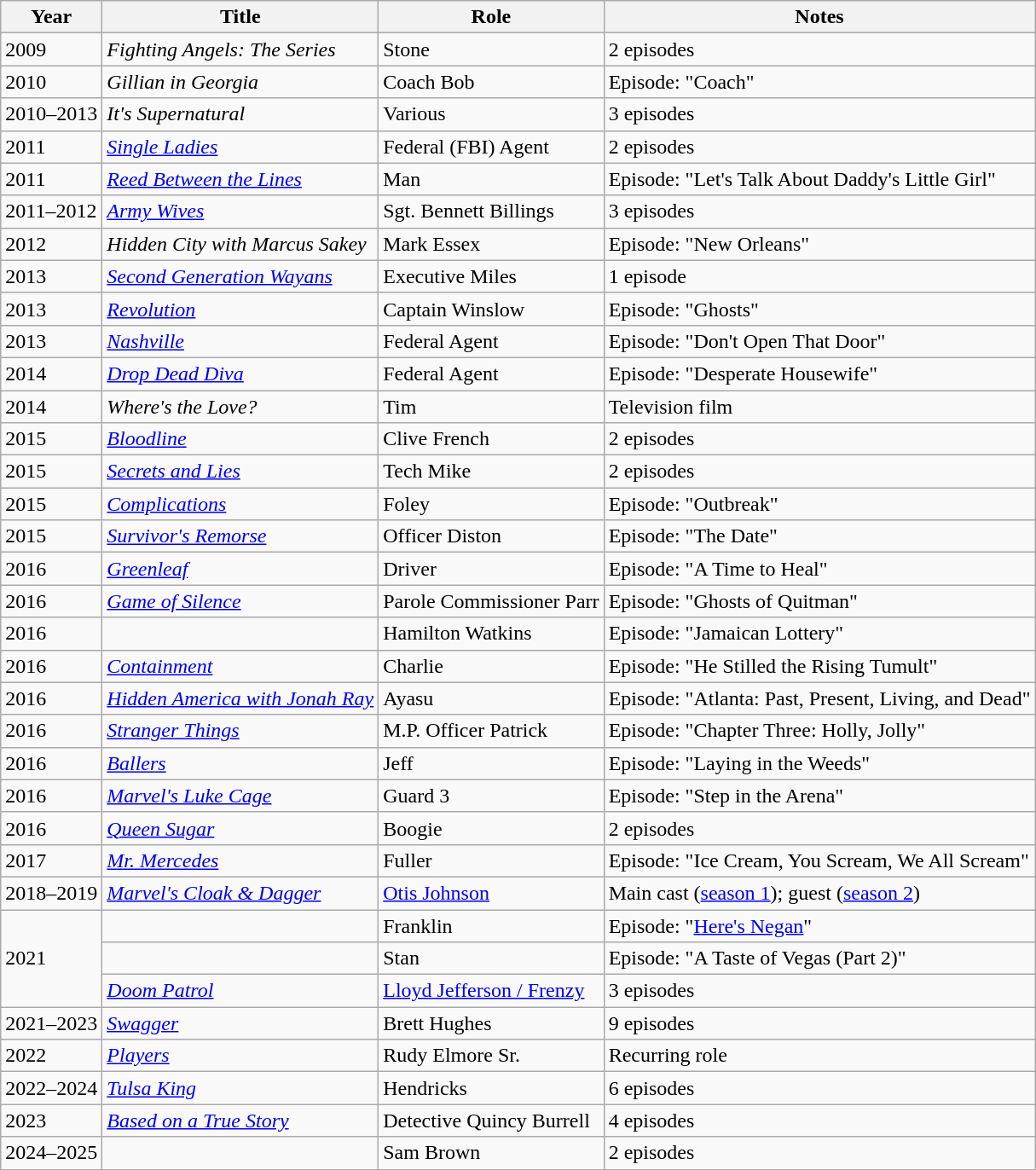<table class="wikitable sortable">
<tr>
<th>Year</th>
<th>Title</th>
<th>Role</th>
<th class="unsortable">Notes</th>
</tr>
<tr>
<td>2009</td>
<td><em>Fighting Angels: The Series</em></td>
<td>Stone</td>
<td>2 episodes</td>
</tr>
<tr>
<td>2010</td>
<td><em>Gillian in Georgia</em></td>
<td>Coach Bob</td>
<td>Episode: "Coach"</td>
</tr>
<tr>
<td>2010–2013</td>
<td><em>It's Supernatural</em></td>
<td>Various</td>
<td>3 episodes</td>
</tr>
<tr>
<td>2011</td>
<td><em><a href='#'>Single Ladies</a></em></td>
<td>Federal (FBI) Agent</td>
<td>2 episodes</td>
</tr>
<tr>
<td>2011</td>
<td><em><a href='#'>Reed Between the Lines</a></em></td>
<td>Man</td>
<td>Episode: "Let's Talk About Daddy's Little Girl"</td>
</tr>
<tr>
<td>2011–2012</td>
<td><em><a href='#'>Army Wives</a></em></td>
<td>Sgt. Bennett Billings</td>
<td>3 episodes</td>
</tr>
<tr>
<td>2012</td>
<td><em>Hidden City with Marcus Sakey</em></td>
<td>Mark Essex</td>
<td>Episode: "New Orleans"</td>
</tr>
<tr>
<td>2013</td>
<td><em><a href='#'>Second Generation Wayans</a></em></td>
<td>Executive Miles</td>
<td>1 episode</td>
</tr>
<tr>
<td>2013</td>
<td><em><a href='#'>Revolution</a></em></td>
<td>Captain Winslow</td>
<td>Episode: "Ghosts"</td>
</tr>
<tr>
<td>2013</td>
<td><em><a href='#'>Nashville</a></em></td>
<td>Federal Agent</td>
<td>Episode: "Don't Open That Door"</td>
</tr>
<tr>
<td>2014</td>
<td><em><a href='#'>Drop Dead Diva</a></em></td>
<td>Federal Agent</td>
<td>Episode: "Desperate Housewife"</td>
</tr>
<tr>
<td>2014</td>
<td><em>Where's the Love?</em></td>
<td>Tim</td>
<td>Television film</td>
</tr>
<tr>
<td>2015</td>
<td><em><a href='#'>Bloodline</a></em></td>
<td>Clive French</td>
<td>2 episodes</td>
</tr>
<tr>
<td>2015</td>
<td><em><a href='#'>Secrets and Lies</a></em></td>
<td>Tech Mike</td>
<td>2 episodes</td>
</tr>
<tr>
<td>2015</td>
<td><em><a href='#'>Complications</a></em></td>
<td>Foley</td>
<td>Episode: "Outbreak"</td>
</tr>
<tr>
<td>2015</td>
<td><em><a href='#'>Survivor's Remorse</a></em></td>
<td>Officer Diston</td>
<td>Episode: "The Date"</td>
</tr>
<tr>
<td>2016</td>
<td><em><a href='#'>Greenleaf</a></em></td>
<td>Driver</td>
<td>Episode: "A Time to Heal"</td>
</tr>
<tr>
<td>2016</td>
<td><em><a href='#'>Game of Silence</a></em></td>
<td>Parole Commissioner Parr</td>
<td>Episode: "Ghosts of Quitman"</td>
</tr>
<tr>
<td>2016</td>
<td><em></em></td>
<td>Hamilton Watkins</td>
<td>Episode: "Jamaican Lottery"</td>
</tr>
<tr>
<td>2016</td>
<td><em><a href='#'>Containment</a></em></td>
<td>Charlie</td>
<td>Episode: "He Stilled the Rising Tumult"</td>
</tr>
<tr>
<td>2016</td>
<td><em><a href='#'>Hidden America with Jonah Ray</a></em></td>
<td>Ayasu</td>
<td>Episode: "Atlanta: Past, Present, Living, and Dead"</td>
</tr>
<tr>
<td>2016</td>
<td><em><a href='#'>Stranger Things</a></em></td>
<td>M.P. Officer Patrick</td>
<td>Episode: "Chapter Three: Holly, Jolly"</td>
</tr>
<tr>
<td>2016</td>
<td><em><a href='#'>Ballers</a></em></td>
<td>Jeff</td>
<td>Episode: "Laying in the Weeds"</td>
</tr>
<tr>
<td>2016</td>
<td><em><a href='#'>Marvel's Luke Cage</a></em></td>
<td>Guard 3</td>
<td>Episode: "Step in the Arena"</td>
</tr>
<tr>
<td>2016</td>
<td><em><a href='#'>Queen Sugar</a></em></td>
<td>Boogie</td>
<td>2 episodes</td>
</tr>
<tr>
<td>2017</td>
<td><em><a href='#'>Mr. Mercedes</a></em></td>
<td>Fuller</td>
<td>Episode: "Ice Cream, You Scream, We All Scream"</td>
</tr>
<tr>
<td>2018–2019</td>
<td><em><a href='#'>Marvel's Cloak & Dagger</a></em></td>
<td><a href='#'>Otis Johnson</a></td>
<td>Main cast (<a href='#'>season 1</a>); guest (<a href='#'>season 2</a>)</td>
</tr>
<tr>
<td rowspan="3">2021</td>
<td><em></em></td>
<td>Franklin</td>
<td>Episode: "<a href='#'>Here's Negan</a>"</td>
</tr>
<tr>
<td><em></em></td>
<td>Stan</td>
<td>Episode: "A Taste of Vegas (Part 2)"</td>
</tr>
<tr>
<td><em><a href='#'>Doom Patrol</a></em></td>
<td><a href='#'>Lloyd Jefferson / Frenzy</a></td>
<td>3 episodes</td>
</tr>
<tr>
<td>2021–2023</td>
<td><em><a href='#'>Swagger</a></em></td>
<td>Brett Hughes</td>
<td>9 episodes</td>
</tr>
<tr>
<td>2022</td>
<td><em><a href='#'>Players</a></em></td>
<td>Rudy Elmore Sr.</td>
<td>Recurring role</td>
</tr>
<tr>
<td>2022–2024</td>
<td><em><a href='#'>Tulsa King</a></em></td>
<td>Hendricks</td>
<td>6 episodes</td>
</tr>
<tr>
<td>2023</td>
<td><em><a href='#'>Based on a True Story</a></em></td>
<td>Detective Quincy Burrell</td>
<td>4 episodes</td>
</tr>
<tr>
<td>2024–2025</td>
<td><em></em></td>
<td>Sam Brown</td>
<td>2 episodes</td>
</tr>
</table>
